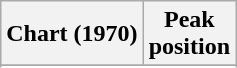<table class="wikitable sortable plainrowheaders" style="text-align:center">
<tr>
<th scope="col">Chart (1970)</th>
<th scope="col">Peak<br> position</th>
</tr>
<tr>
</tr>
<tr>
</tr>
<tr>
</tr>
</table>
